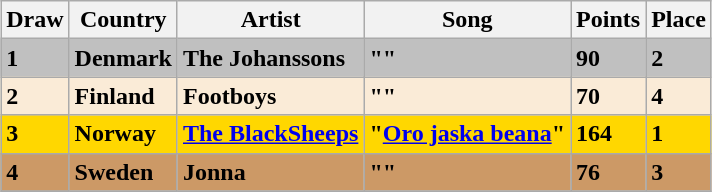<table class="sortable wikitable" style="margin: 1em auto 1em auto">
<tr>
<th>Draw</th>
<th>Country</th>
<th>Artist</th>
<th>Song</th>
<th>Points</th>
<th>Place</th>
</tr>
<tr style="font-weight:bold; background:silver;">
<th scope="row" style="text-align:left; font-weight:bold; background:silver;">1</th>
<td> Denmark</td>
<td>The Johanssons</td>
<td>""</td>
<td>90</td>
<td>2</td>
</tr>
<tr style="font-weight:bold; background:antiquewhite;">
<th scope="row" style="text-align:left; font-weight:bold; background:antiquewhite;">2</th>
<td> Finland</td>
<td>Footboys</td>
<td>""</td>
<td>70</td>
<td>4</td>
</tr>
<tr style="font-weight:bold; background:gold;">
<th scope="row" style="text-align:left; font-weight:bold; background:gold;">3</th>
<td> Norway</td>
<td><a href='#'>The BlackSheeps</a></td>
<td>"<a href='#'>Oro jaska beana</a>"</td>
<td>164</td>
<td>1</td>
</tr>
<tr style="font-weight:bold; background:#cc9966;">
<th scope="row" style="text-align:left; font-weight:bold; background:#cc9966;">4</th>
<td> Sweden</td>
<td>Jonna</td>
<td>""</td>
<td>76</td>
<td>3</td>
</tr>
<tr>
</tr>
</table>
